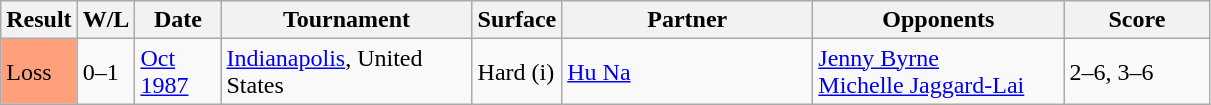<table class="sortable wikitable">
<tr>
<th style="width:40px">Result</th>
<th style="width:30px" class="unsortable">W/L</th>
<th style="width:50px">Date</th>
<th style="width:160px">Tournament</th>
<th style="width:50px">Surface</th>
<th style="width:160px">Partner</th>
<th style="width:160px">Opponents</th>
<th style="width:90px" class="unsortable">Score</th>
</tr>
<tr>
<td style="background:#ffa07a;">Loss</td>
<td>0–1</td>
<td><a href='#'>Oct 1987</a></td>
<td><a href='#'>Indianapolis</a>, United States</td>
<td>Hard (i)</td>
<td> <a href='#'>Hu Na</a></td>
<td> <a href='#'>Jenny Byrne</a> <br>  <a href='#'>Michelle Jaggard-Lai</a></td>
<td>2–6, 3–6</td>
</tr>
</table>
